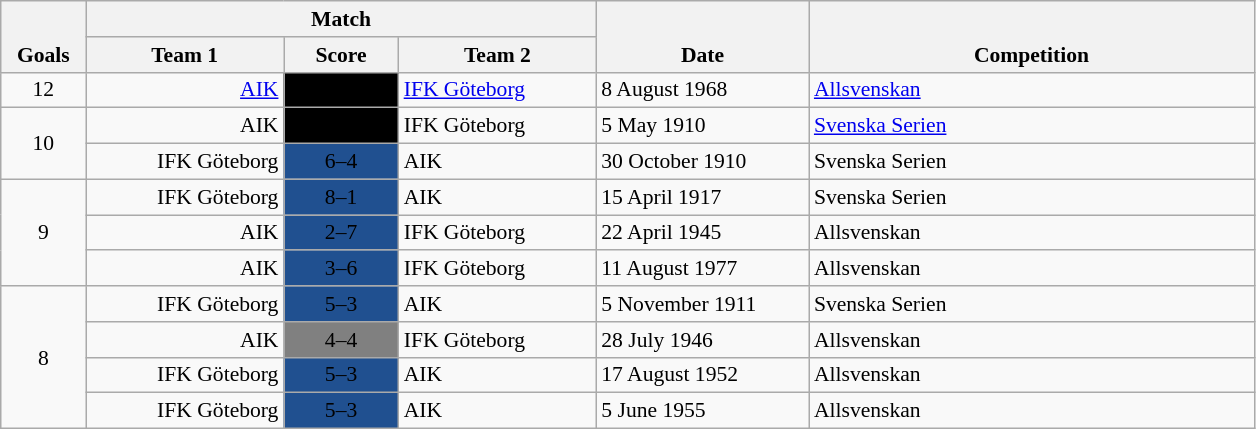<table class="wikitable" style="font-size:90%">
<tr>
<th rowspan="2" valign="bottom" width="50">Goals</th>
<th colspan="3" width="270">Match</th>
<th rowspan="2" valign="bottom" width="135">Date</th>
<th rowspan="2" valign="bottom" width="290">Competition</th>
</tr>
<tr>
<th width="125">Team 1</th>
<th width="70">Score</th>
<th width="125">Team 2</th>
</tr>
<tr>
<td align="center">12</td>
<td align="right"><a href='#'>AIK</a></td>
<td bgcolor=#000000 align="center"><span>9–3</span></td>
<td align="left"><a href='#'>IFK Göteborg</a></td>
<td>8 August 1968</td>
<td><a href='#'>Allsvenskan</a></td>
</tr>
<tr>
<td rowspan="2" align="center">10</td>
<td align="right">AIK</td>
<td bgcolor=#000000 align="center"><span>9–1</span></td>
<td align="left">IFK Göteborg</td>
<td>5 May 1910</td>
<td><a href='#'>Svenska Serien</a></td>
</tr>
<tr>
<td align="right">IFK Göteborg</td>
<td bgcolor=#205090 align="center"><span>6–4</span></td>
<td align="left">AIK</td>
<td>30 October 1910</td>
<td>Svenska Serien</td>
</tr>
<tr>
<td rowspan="3" align="center">9</td>
<td align="right">IFK Göteborg</td>
<td bgcolor=#205090 align="center"><span>8–1</span></td>
<td align="left">AIK</td>
<td>15 April 1917</td>
<td>Svenska Serien</td>
</tr>
<tr>
<td align="right">AIK</td>
<td bgcolor=#205090 align="center"><span>2–7</span></td>
<td align="left">IFK Göteborg</td>
<td>22 April 1945</td>
<td>Allsvenskan</td>
</tr>
<tr>
<td align="right">AIK</td>
<td bgcolor=#205090 align="center"><span>3–6</span></td>
<td align="left">IFK Göteborg</td>
<td>11 August 1977</td>
<td>Allsvenskan</td>
</tr>
<tr>
<td rowspan="4" align="center">8</td>
<td align="right">IFK Göteborg</td>
<td bgcolor=#205090 align="center"><span>5–3</span></td>
<td align="left">AIK</td>
<td>5 November 1911</td>
<td>Svenska Serien</td>
</tr>
<tr>
<td align="right">AIK</td>
<td bgcolor=#808080 align="center"><span>4–4</span></td>
<td align="left">IFK Göteborg</td>
<td>28 July 1946</td>
<td>Allsvenskan</td>
</tr>
<tr>
<td align="right">IFK Göteborg</td>
<td bgcolor=#205090 align="center"><span>5–3</span></td>
<td align="left">AIK</td>
<td>17 August 1952</td>
<td>Allsvenskan</td>
</tr>
<tr>
<td align="right">IFK Göteborg</td>
<td bgcolor=#205090 align="center"><span>5–3</span></td>
<td align="left">AIK</td>
<td>5 June 1955</td>
<td>Allsvenskan</td>
</tr>
</table>
